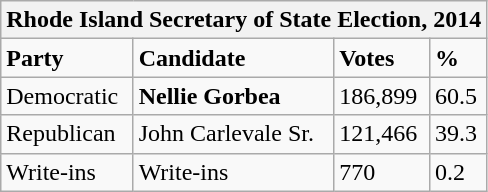<table class="wikitable">
<tr>
<th colspan="4">Rhode Island Secretary of State Election, 2014</th>
</tr>
<tr>
<td><strong>Party</strong></td>
<td><strong>Candidate</strong></td>
<td><strong>Votes</strong></td>
<td><strong>%</strong></td>
</tr>
<tr>
<td>Democratic</td>
<td><strong>Nellie Gorbea</strong></td>
<td>186,899</td>
<td>60.5</td>
</tr>
<tr>
<td>Republican</td>
<td>John Carlevale Sr.</td>
<td>121,466</td>
<td>39.3</td>
</tr>
<tr>
<td>Write-ins</td>
<td>Write-ins</td>
<td>770</td>
<td>0.2</td>
</tr>
</table>
